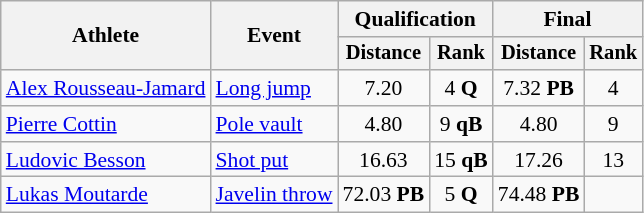<table class="wikitable" style="font-size:90%">
<tr>
<th rowspan=2>Athlete</th>
<th rowspan=2>Event</th>
<th colspan=2>Qualification</th>
<th colspan=2>Final</th>
</tr>
<tr style="font-size:95%">
<th>Distance</th>
<th>Rank</th>
<th>Distance</th>
<th>Rank</th>
</tr>
<tr align=center>
<td align=left><a href='#'>Alex Rousseau-Jamard</a></td>
<td align=left><a href='#'>Long jump</a></td>
<td>7.20</td>
<td>4 <strong>Q</strong></td>
<td>7.32	<strong>PB</strong></td>
<td>4</td>
</tr>
<tr align=center>
<td align=left><a href='#'>Pierre Cottin</a></td>
<td align=left><a href='#'>Pole vault</a></td>
<td>4.80</td>
<td>9 <strong>qB</strong></td>
<td>4.80</td>
<td>9</td>
</tr>
<tr align=center>
<td align=left><a href='#'>Ludovic Besson</a></td>
<td align=left><a href='#'>Shot put</a></td>
<td>16.63</td>
<td>15 <strong>qB</strong></td>
<td>17.26</td>
<td>13</td>
</tr>
<tr align=center>
<td align=left><a href='#'>Lukas Moutarde</a></td>
<td align=left><a href='#'>Javelin throw</a></td>
<td>72.03	<strong>PB</strong></td>
<td>5 <strong>Q</strong></td>
<td>74.48	<strong>PB</strong></td>
<td></td>
</tr>
</table>
